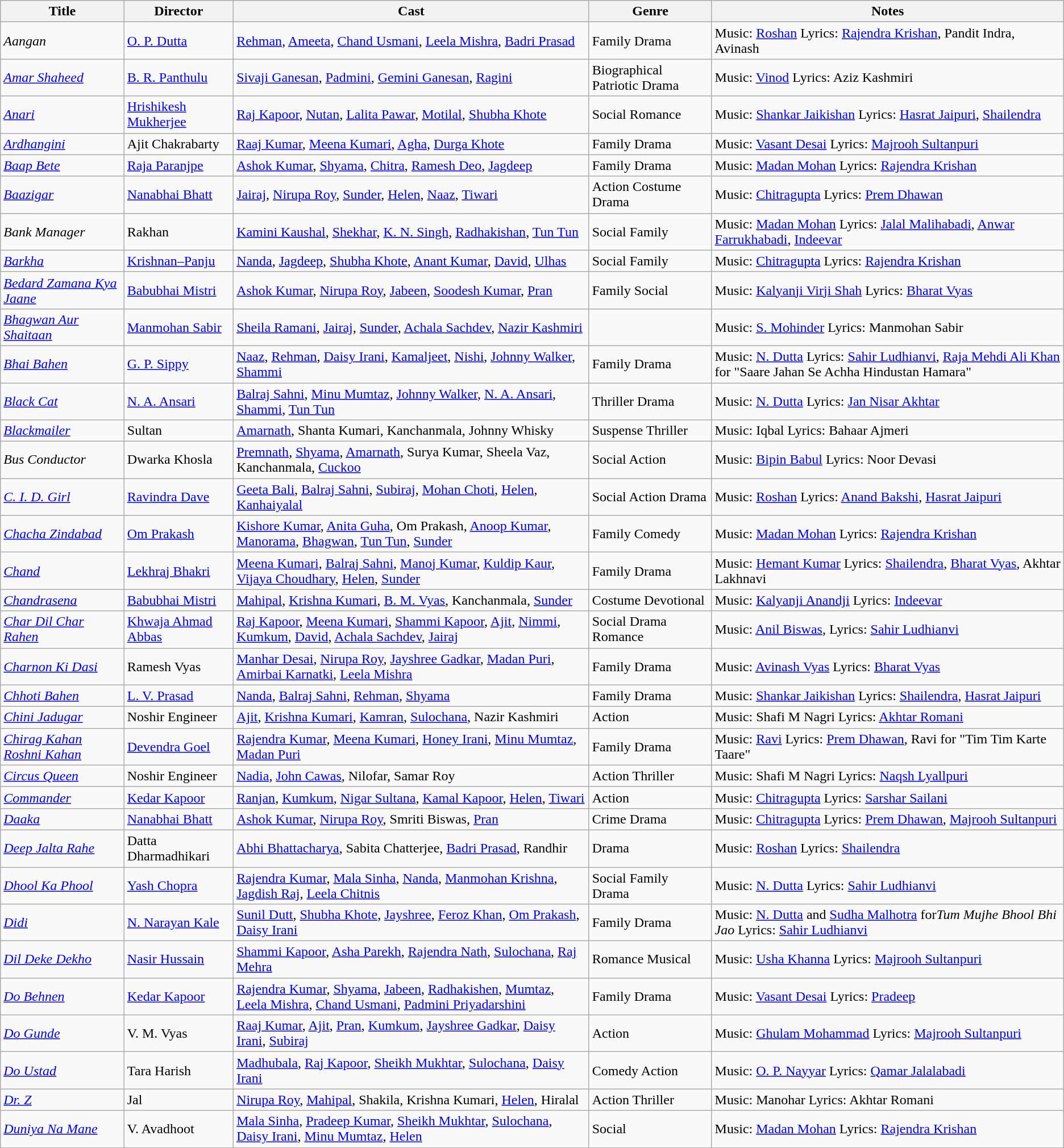<table class="wikitable">
<tr>
<th>Title</th>
<th>Director</th>
<th>Cast</th>
<th>Genre</th>
<th>Notes</th>
</tr>
<tr>
<td><em>Aangan</em></td>
<td><a href='#'>O. P. Dutta</a></td>
<td><a href='#'>Rehman</a>, <a href='#'>Ameeta</a>, <a href='#'>Chand Usmani</a>, <a href='#'>Leela Mishra</a>, <a href='#'>Badri Prasad</a></td>
<td>Family Drama</td>
<td>Music: <a href='#'>Roshan</a> Lyrics: <a href='#'>Rajendra Krishan</a>, Pandit Indra, Avinash</td>
</tr>
<tr>
<td><em><a href='#'>Amar Shaheed</a></em></td>
<td><a href='#'>B. R. Panthulu</a></td>
<td><a href='#'>Sivaji Ganesan</a>, <a href='#'>Padmini</a>, <a href='#'>Gemini Ganesan</a>, <a href='#'>Ragini</a></td>
<td>Biographical Patriotic Drama</td>
<td>Music: <a href='#'>Vinod</a> Lyrics: Aziz Kashmiri</td>
</tr>
<tr>
<td><em><a href='#'>Anari</a></em></td>
<td><a href='#'>Hrishikesh Mukherjee</a></td>
<td><a href='#'>Raj Kapoor</a>, <a href='#'>Nutan</a>, <a href='#'>Lalita Pawar</a>, <a href='#'>Motilal</a>, <a href='#'>Shubha Khote</a></td>
<td>Social Romance</td>
<td>Music: <a href='#'>Shankar Jaikishan</a> Lyrics: <a href='#'>Hasrat Jaipuri</a>, <a href='#'>Shailendra</a></td>
</tr>
<tr>
<td><em><a href='#'>Ardhangini</a></em></td>
<td>Ajit Chakrabarty</td>
<td><a href='#'>Raaj Kumar</a>, <a href='#'>Meena Kumari</a>, <a href='#'>Agha</a>, <a href='#'>Durga Khote</a></td>
<td>Family Drama</td>
<td>Music: <a href='#'>Vasant Desai</a> Lyrics: <a href='#'>Majrooh Sultanpuri</a></td>
</tr>
<tr>
<td><em><a href='#'>Baap Bete</a></em></td>
<td><a href='#'>Raja Paranjpe</a></td>
<td><a href='#'>Ashok Kumar</a>, <a href='#'>Shyama</a>, <a href='#'>Chitra</a>, <a href='#'>Ramesh Deo</a>, <a href='#'>Jagdeep</a></td>
<td>Family Drama</td>
<td>Music: <a href='#'>Madan Mohan</a> Lyrics: <a href='#'>Rajendra Krishan</a></td>
</tr>
<tr>
<td><em><a href='#'>Baazigar</a></em></td>
<td><a href='#'>Nanabhai Bhatt</a></td>
<td><a href='#'>Jairaj</a>, <a href='#'>Nirupa Roy</a>, <a href='#'>Sunder</a>, <a href='#'>Helen</a>, <a href='#'>Naaz</a>, <a href='#'>Tiwari</a></td>
<td>Action Costume Drama</td>
<td>Music: <a href='#'>Chitragupta</a> Lyrics: <a href='#'>Prem Dhawan</a></td>
</tr>
<tr>
<td><em>Bank Manager</em></td>
<td>Rakhan</td>
<td><a href='#'>Kamini Kaushal</a>, <a href='#'>Shekhar</a>, <a href='#'>K. N. Singh</a>, <a href='#'>Radhakishan</a>, <a href='#'>Tun Tun</a></td>
<td>Social Family</td>
<td>Music: <a href='#'>Madan Mohan</a> Lyrics: <a href='#'>Jalal Malihabadi</a>, <a href='#'>Anwar Farrukhabadi</a>, <a href='#'>Indeevar</a></td>
</tr>
<tr>
<td><em><a href='#'>Barkha</a></em></td>
<td><a href='#'>Krishnan–Panju</a></td>
<td><a href='#'>Nanda</a>, <a href='#'>Jagdeep</a>, <a href='#'>Shubha Khote</a>, <a href='#'>Anant Kumar</a>, <a href='#'>David</a>, <a href='#'>Ulhas</a></td>
<td>Social Family</td>
<td>Music: <a href='#'>Chitragupta</a> Lyrics: <a href='#'>Rajendra Krishan</a></td>
</tr>
<tr>
<td><em><a href='#'>Bedard Zamana Kya Jaane</a></em></td>
<td><a href='#'>Babubhai Mistri</a></td>
<td><a href='#'>Ashok Kumar</a>, <a href='#'>Nirupa Roy</a>, <a href='#'>Jabeen</a>, <a href='#'>Soodesh Kumar</a>, <a href='#'>Pran</a></td>
<td>Family Social</td>
<td>Music: <a href='#'>Kalyanji Virji Shah</a> Lyrics: <a href='#'>Bharat Vyas</a></td>
</tr>
<tr>
<td><em><a href='#'>Bhagwan Aur Shaitaan</a></em></td>
<td><a href='#'>Manmohan Sabir</a></td>
<td><a href='#'>Sheila Ramani</a>, <a href='#'>Jairaj</a>, <a href='#'>Sunder</a>, <a href='#'>Achala Sachdev</a>, <a href='#'>Nazir Kashmiri</a></td>
<td></td>
<td>Music: <a href='#'>S. Mohinder</a> Lyrics: Manmohan Sabir</td>
</tr>
<tr>
<td><em><a href='#'>Bhai Bahen</a></em></td>
<td><a href='#'>G. P. Sippy</a></td>
<td><a href='#'>Naaz</a>, <a href='#'>Rehman</a>, <a href='#'>Daisy Irani</a>, <a href='#'>Kamaljeet</a>, <a href='#'>Nishi</a>, <a href='#'>Johnny Walker</a>, <a href='#'>Shammi</a></td>
<td>Family Drama</td>
<td>Music: <a href='#'>N. Dutta</a> Lyrics: <a href='#'>Sahir Ludhianvi</a>, <a href='#'>Raja Mehdi Ali Khan</a> for "Saare Jahan Se Achha Hindustan Hamara"</td>
</tr>
<tr>
<td><em><a href='#'>Black Cat</a></em></td>
<td><a href='#'>N. A. Ansari</a></td>
<td><a href='#'>Balraj Sahni</a>, <a href='#'>Minu Mumtaz</a>, <a href='#'>Johnny Walker</a>, <a href='#'>N. A. Ansari</a>, <a href='#'>Shammi</a>, <a href='#'>Tun Tun</a></td>
<td>Thriller Drama</td>
<td>Music: <a href='#'>N. Dutta</a> Lyrics: <a href='#'>Jan Nisar Akhtar</a></td>
</tr>
<tr>
<td><em><a href='#'>Blackmailer</a></em></td>
<td>Sultan</td>
<td><a href='#'>Amarnath</a>, Shanta Kumari, Kanchanmala, Johnny Whisky</td>
<td>Suspense Thriller</td>
<td>Music: Iqbal Lyrics: Bahaar Ajmeri</td>
</tr>
<tr>
<td><em>Bus Conductor</em></td>
<td>Dwarka Khosla</td>
<td><a href='#'>Premnath</a>, <a href='#'>Shyama</a>, <a href='#'>Amarnath</a>, Surya Kumar, Sheela Vaz, Kanchanmala, <a href='#'>Cuckoo</a></td>
<td>Social Action</td>
<td>Music: <a href='#'>Bipin Babul</a> Lyrics: Noor Devasi</td>
</tr>
<tr>
<td><em><a href='#'>C. I. D. Girl</a></em></td>
<td><a href='#'>Ravindra Dave</a></td>
<td><a href='#'>Geeta Bali</a>, <a href='#'>Balraj Sahni</a>, <a href='#'>Subiraj</a>, <a href='#'>Mohan Choti</a>, <a href='#'>Helen</a>, <a href='#'>Kanhaiyalal</a></td>
<td>Social Action Drama</td>
<td>Music: <a href='#'>Roshan</a> Lyrics: <a href='#'>Anand Bakshi</a>, <a href='#'>Hasrat Jaipuri</a></td>
</tr>
<tr>
<td><em><a href='#'>Chacha Zindabad</a></em></td>
<td><a href='#'>Om Prakash</a></td>
<td><a href='#'>Kishore Kumar</a>, <a href='#'>Anita Guha</a>, Om Prakash, <a href='#'>Anoop Kumar</a>, <a href='#'>Manorama</a>, <a href='#'>Bhagwan</a>, <a href='#'>Tun Tun</a>, <a href='#'>Sunder</a></td>
<td>Family Comedy</td>
<td>Music: <a href='#'>Madan Mohan</a> Lyrics: <a href='#'>Rajendra Krishan</a></td>
</tr>
<tr>
<td><em><a href='#'>Chand</a></em></td>
<td><a href='#'>Lekhraj Bhakri</a></td>
<td><a href='#'>Meena Kumari</a>, <a href='#'>Balraj Sahni</a>, <a href='#'>Manoj Kumar</a>, <a href='#'>Kuldip Kaur</a>, <a href='#'>Vijaya Choudhary</a>, <a href='#'>Helen</a>, <a href='#'>Sunder</a></td>
<td>Family Drama</td>
<td>Music: <a href='#'>Hemant Kumar</a> Lyrics: <a href='#'>Shailendra</a>, <a href='#'>Bharat Vyas</a>, Akhtar Lakhnavi</td>
</tr>
<tr>
<td><em><a href='#'>Chandrasena</a></em></td>
<td><a href='#'>Babubhai Mistri</a></td>
<td><a href='#'>Mahipal</a>, <a href='#'>Krishna Kumari</a>, <a href='#'>B. M. Vyas</a>, Kanchanmala, <a href='#'>Sunder</a></td>
<td>Costume Devotional</td>
<td>Music: <a href='#'>Kalyanji Anandji</a> Lyrics: <a href='#'>Indeevar</a></td>
</tr>
<tr>
<td><em><a href='#'>Char Dil Char Rahen</a></em></td>
<td><a href='#'>Khwaja Ahmad Abbas</a></td>
<td><a href='#'>Raj Kapoor</a>, <a href='#'>Meena Kumari</a>, <a href='#'>Shammi Kapoor</a>, <a href='#'>Ajit</a>, <a href='#'>Nimmi</a>, <a href='#'>Kumkum</a>, <a href='#'>David</a>, <a href='#'>Achala Sachdev</a>, <a href='#'>Jairaj</a></td>
<td>Social Drama Romance</td>
<td>Music: <a href='#'>Anil Biswas</a>, Lyrics: <a href='#'>Sahir Ludhianvi</a></td>
</tr>
<tr>
<td><em><a href='#'>Charnon Ki Dasi</a></em></td>
<td>Ramesh Vyas</td>
<td><a href='#'>Manhar Desai</a>, <a href='#'>Nirupa Roy</a>, <a href='#'>Jayshree Gadkar</a>, <a href='#'>Madan Puri</a>, <a href='#'>Amirbai Karnatki</a>, <a href='#'>Leela Mishra</a></td>
<td>Family Drama</td>
<td>Music: <a href='#'>Avinash Vyas</a> Lyrics: <a href='#'>Bharat Vyas</a></td>
</tr>
<tr>
<td><em><a href='#'>Chhoti Bahen</a></em></td>
<td><a href='#'>L. V. Prasad</a></td>
<td><a href='#'>Nanda</a>, <a href='#'>Balraj Sahni</a>, <a href='#'>Rehman</a>, <a href='#'>Shyama</a></td>
<td>Family Drama</td>
<td>Music: <a href='#'>Shankar Jaikishan</a> Lyrics: <a href='#'>Shailendra</a>, <a href='#'>Hasrat Jaipuri</a></td>
</tr>
<tr>
<td><em><a href='#'>Chini Jadugar</a></em></td>
<td>Noshir Engineer</td>
<td><a href='#'>Ajit</a>, <a href='#'>Krishna Kumari</a>, <a href='#'>Kamran</a>, <a href='#'>Sulochana</a>, Nazir Kashmiri</td>
<td>Action</td>
<td>Music: Shafi M Nagri Lyrics: <a href='#'>Akhtar Romani</a></td>
</tr>
<tr>
<td><em><a href='#'>Chirag Kahan Roshni Kahan</a></em></td>
<td><a href='#'>Devendra Goel</a></td>
<td><a href='#'>Rajendra Kumar</a>, <a href='#'>Meena Kumari</a>, <a href='#'>Honey Irani</a>, <a href='#'>Minu Mumtaz</a>, <a href='#'>Madan Puri</a></td>
<td>Family Drama</td>
<td>Music: <a href='#'>Ravi</a> Lyrics: <a href='#'>Prem Dhawan</a>, Ravi for "Tim Tim Karte Taare"</td>
</tr>
<tr>
<td><em><a href='#'>Circus Queen</a></em></td>
<td>Noshir Engineer</td>
<td><a href='#'>Nadia</a>, <a href='#'>John Cawas</a>, Nilofar, Samar Roy</td>
<td>Action Thriller</td>
<td>Music: Shafi M Nagri Lyrics: <a href='#'>Naqsh Lyallpuri</a></td>
</tr>
<tr>
<td><em><a href='#'>Commander</a></em></td>
<td><a href='#'>Kedar Kapoor</a></td>
<td><a href='#'>Ranjan</a>, <a href='#'>Kumkum</a>, <a href='#'>Nigar Sultana</a>, <a href='#'>Kamal Kapoor</a>, <a href='#'>Helen</a>, <a href='#'>Tiwari</a></td>
<td>Action</td>
<td>Music: <a href='#'>Chitragupta</a> Lyrics: <a href='#'>Sarshar Sailani</a></td>
</tr>
<tr>
<td><em><a href='#'>Daaka</a></em></td>
<td><a href='#'>Nanabhai Bhatt</a></td>
<td><a href='#'>Ashok Kumar</a>, <a href='#'>Nirupa Roy</a>, Smriti Biswas, <a href='#'>Pran</a></td>
<td>Crime Drama</td>
<td>Music: <a href='#'>Chitragupta</a> Lyrics: <a href='#'>Prem Dhawan</a>, <a href='#'>Majrooh Sultanpuri</a></td>
</tr>
<tr>
<td><em><a href='#'>Deep Jalta Rahe</a></em></td>
<td>Datta Dharmadhikari</td>
<td><a href='#'>Abhi Bhattacharya</a>, Sabita Chatterjee, <a href='#'>Badri Prasad</a>, Randhir</td>
<td>Drama</td>
<td>Music: <a href='#'>Roshan</a> Lyrics: <a href='#'>Shailendra</a></td>
</tr>
<tr>
<td><em><a href='#'>Dhool Ka Phool</a></em></td>
<td><a href='#'>Yash Chopra</a></td>
<td><a href='#'>Rajendra Kumar</a>, <a href='#'>Mala Sinha</a>, <a href='#'>Nanda</a>, <a href='#'>Manmohan Krishna</a>, <a href='#'>Jagdish Raj</a>, <a href='#'>Leela Chitnis</a></td>
<td>Social Family Drama</td>
<td>Music: <a href='#'>N. Dutta</a> Lyrics: <a href='#'>Sahir Ludhianvi</a></td>
</tr>
<tr>
<td><em><a href='#'>Didi</a></em></td>
<td><a href='#'>N. Narayan Kale</a></td>
<td><a href='#'>Sunil Dutt</a>, <a href='#'>Shubha Khote</a>, <a href='#'>Jayshree</a>, <a href='#'>Feroz Khan</a>, <a href='#'>Om Prakash</a>, <a href='#'>Daisy Irani</a></td>
<td>Family Drama</td>
<td>Music: <a href='#'>N. Dutta</a> and <a href='#'>Sudha Malhotra</a> for<em>Tum Mujhe Bhool Bhi Jao</em> Lyrics: <a href='#'>Sahir Ludhianvi</a></td>
</tr>
<tr>
<td><em><a href='#'>Dil Deke Dekho</a></em></td>
<td><a href='#'>Nasir Hussain</a></td>
<td><a href='#'>Shammi Kapoor</a>, <a href='#'>Asha Parekh</a>, <a href='#'>Rajendra Nath</a>, <a href='#'>Sulochana</a>, <a href='#'>Raj Mehra</a></td>
<td>Romance Musical</td>
<td>Music: <a href='#'>Usha Khanna</a> Lyrics: <a href='#'>Majrooh Sultanpuri</a></td>
</tr>
<tr>
<td><em><a href='#'>Do Behnen</a></em></td>
<td><a href='#'>Kedar Kapoor</a></td>
<td><a href='#'>Rajendra Kumar</a>, <a href='#'>Shyama</a>, <a href='#'>Jabeen</a>, <a href='#'>Radhakishen</a>, <a href='#'>Mumtaz</a>, <a href='#'>Leela Mishra</a>, <a href='#'>Chand Usmani</a>, <a href='#'>Padmini Priyadarshini</a></td>
<td>Family Drama</td>
<td>Music: <a href='#'>Vasant Desai</a> Lyrics: <a href='#'>Pradeep</a></td>
</tr>
<tr>
<td><em><a href='#'>Do Gunde</a></em></td>
<td>V. M. Vyas</td>
<td><a href='#'>Raaj Kumar</a>, <a href='#'>Ajit</a>, <a href='#'>Pran</a>, <a href='#'>Kumkum</a>, <a href='#'>Jayshree Gadkar</a>, <a href='#'>Daisy Irani</a>, <a href='#'>Subiraj</a></td>
<td>Action</td>
<td>Music: <a href='#'>Ghulam Mohammad</a> Lyrics: <a href='#'>Majrooh Sultanpuri</a></td>
</tr>
<tr>
<td><em><a href='#'>Do Ustad</a></em></td>
<td>Tara Harish</td>
<td><a href='#'>Madhubala</a>, <a href='#'>Raj Kapoor</a>, <a href='#'>Sheikh Mukhtar</a>, <a href='#'>Sulochana</a>, <a href='#'>Daisy Irani</a></td>
<td>Comedy Action</td>
<td>Music: <a href='#'>O. P. Nayyar</a> Lyrics: <a href='#'>Qamar Jalalabadi</a></td>
</tr>
<tr>
<td><em><a href='#'>Dr. Z</a></em></td>
<td>Jal</td>
<td><a href='#'>Nirupa Roy</a>, <a href='#'>Mahipal</a>, Shakila, Krishna Kumari, <a href='#'>Helen</a>, Hiralal</td>
<td>Action Thriller</td>
<td>Music: Manohar Lyrics: Akhtar Romani</td>
</tr>
<tr>
<td><em><a href='#'>Duniya Na Mane</a></em></td>
<td>V. Avadhoot</td>
<td><a href='#'>Mala Sinha</a>, <a href='#'>Pradeep Kumar</a>, <a href='#'>Sheikh Mukhtar</a>, <a href='#'>Sulochana</a>, <a href='#'>Daisy Irani</a>, <a href='#'>Minu Mumtaz</a>, <a href='#'>Helen</a></td>
<td>Social</td>
<td>Music: <a href='#'>Madan Mohan</a> Lyrics: <a href='#'>Rajendra Krishan</a></td>
</tr>
</table>
